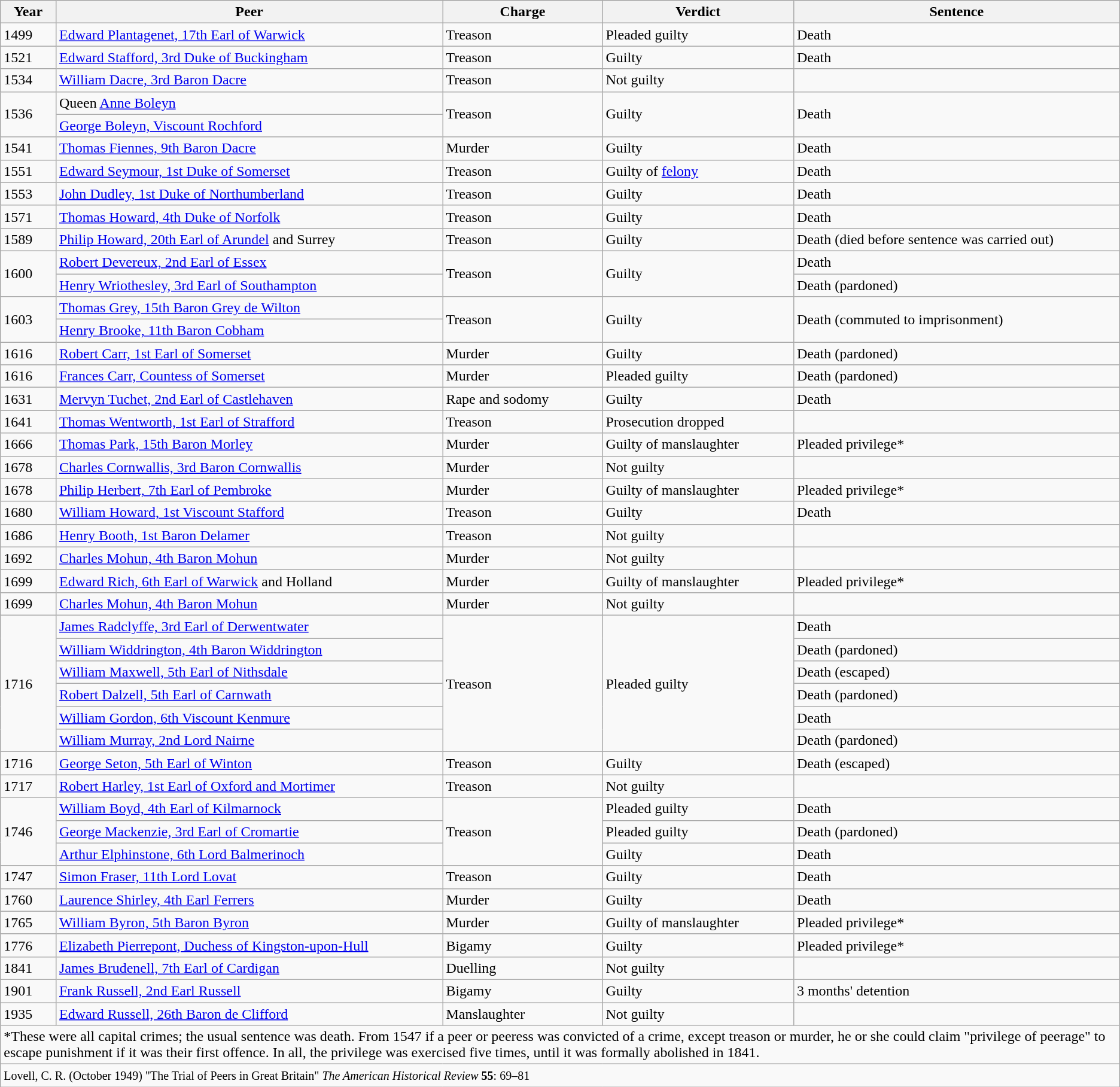<table class="wikitable">
<tr>
<th scope="col">Year</th>
<th scope="col">Peer</th>
<th scope="col">Charge</th>
<th scope="col">Verdict</th>
<th scope="col">Sentence</th>
</tr>
<tr>
<td>1499</td>
<td><a href='#'>Edward Plantagenet, 17th Earl of Warwick</a></td>
<td>Treason</td>
<td>Pleaded guilty</td>
<td>Death</td>
</tr>
<tr>
<td>1521</td>
<td><a href='#'>Edward Stafford, 3rd Duke of Buckingham</a></td>
<td>Treason</td>
<td>Guilty</td>
<td>Death</td>
</tr>
<tr>
<td>1534</td>
<td><a href='#'>William Dacre, 3rd Baron Dacre</a></td>
<td>Treason</td>
<td>Not guilty</td>
<td></td>
</tr>
<tr>
<td rowspan=2>1536</td>
<td>Queen <a href='#'>Anne Boleyn</a></td>
<td rowspan=2>Treason</td>
<td rowspan=2>Guilty</td>
<td rowspan=2>Death</td>
</tr>
<tr>
<td><a href='#'>George Boleyn, Viscount Rochford</a></td>
</tr>
<tr>
<td>1541</td>
<td><a href='#'>Thomas Fiennes, 9th Baron Dacre</a></td>
<td>Murder</td>
<td>Guilty</td>
<td>Death</td>
</tr>
<tr>
<td>1551</td>
<td><a href='#'>Edward Seymour, 1st Duke of Somerset</a></td>
<td>Treason</td>
<td>Guilty of <a href='#'>felony</a></td>
<td>Death</td>
</tr>
<tr>
<td>1553</td>
<td><a href='#'>John Dudley, 1st Duke of Northumberland</a></td>
<td>Treason</td>
<td>Guilty</td>
<td>Death</td>
</tr>
<tr>
<td>1571</td>
<td><a href='#'>Thomas Howard, 4th Duke of Norfolk</a></td>
<td>Treason</td>
<td>Guilty</td>
<td>Death</td>
</tr>
<tr>
<td>1589</td>
<td><a href='#'>Philip Howard, 20th Earl of Arundel</a> and Surrey</td>
<td>Treason</td>
<td>Guilty</td>
<td>Death (died before sentence was carried out)</td>
</tr>
<tr>
<td rowspan=2>1600</td>
<td><a href='#'>Robert Devereux, 2nd Earl of Essex</a></td>
<td rowspan=2>Treason</td>
<td rowspan=2>Guilty</td>
<td>Death</td>
</tr>
<tr>
<td><a href='#'>Henry Wriothesley, 3rd Earl of Southampton</a></td>
<td>Death (pardoned)</td>
</tr>
<tr>
<td rowspan=2>1603</td>
<td><a href='#'>Thomas Grey, 15th Baron Grey de Wilton</a></td>
<td rowspan=2>Treason</td>
<td rowspan=2>Guilty</td>
<td rowspan=2>Death (commuted to imprisonment)</td>
</tr>
<tr>
<td><a href='#'>Henry Brooke, 11th Baron Cobham</a></td>
</tr>
<tr>
<td>1616</td>
<td><a href='#'>Robert Carr, 1st Earl of Somerset</a></td>
<td>Murder</td>
<td>Guilty</td>
<td>Death (pardoned)</td>
</tr>
<tr>
<td>1616</td>
<td><a href='#'>Frances Carr, Countess of Somerset</a></td>
<td>Murder</td>
<td>Pleaded guilty</td>
<td>Death (pardoned)</td>
</tr>
<tr>
<td>1631</td>
<td><a href='#'>Mervyn Tuchet, 2nd Earl of Castlehaven</a></td>
<td>Rape and sodomy</td>
<td>Guilty</td>
<td>Death</td>
</tr>
<tr>
<td>1641</td>
<td><a href='#'>Thomas Wentworth, 1st Earl of Strafford</a></td>
<td>Treason</td>
<td>Prosecution dropped</td>
<td></td>
</tr>
<tr>
<td>1666</td>
<td><a href='#'>Thomas Park, 15th Baron Morley</a></td>
<td>Murder</td>
<td>Guilty of manslaughter</td>
<td>Pleaded privilege*</td>
</tr>
<tr>
<td>1678</td>
<td><a href='#'>Charles Cornwallis, 3rd Baron Cornwallis</a></td>
<td>Murder</td>
<td>Not guilty</td>
<td></td>
</tr>
<tr>
<td>1678</td>
<td><a href='#'>Philip Herbert, 7th Earl of Pembroke</a></td>
<td>Murder</td>
<td>Guilty of manslaughter</td>
<td>Pleaded privilege*</td>
</tr>
<tr>
<td>1680</td>
<td><a href='#'>William Howard, 1st Viscount Stafford</a></td>
<td>Treason</td>
<td>Guilty</td>
<td>Death</td>
</tr>
<tr>
<td>1686</td>
<td><a href='#'>Henry Booth, 1st Baron Delamer</a></td>
<td>Treason</td>
<td>Not guilty</td>
<td></td>
</tr>
<tr>
<td>1692</td>
<td><a href='#'>Charles Mohun, 4th Baron Mohun</a></td>
<td>Murder</td>
<td>Not guilty</td>
<td></td>
</tr>
<tr>
<td>1699</td>
<td><a href='#'>Edward Rich, 6th Earl of Warwick</a> and Holland</td>
<td>Murder</td>
<td>Guilty of manslaughter</td>
<td>Pleaded privilege*</td>
</tr>
<tr>
<td>1699</td>
<td><a href='#'>Charles Mohun, 4th Baron Mohun</a></td>
<td>Murder</td>
<td>Not guilty</td>
<td></td>
</tr>
<tr>
<td rowspan=6>1716</td>
<td><a href='#'>James Radclyffe, 3rd Earl of Derwentwater</a></td>
<td rowspan=6>Treason</td>
<td rowspan=6>Pleaded guilty</td>
<td>Death</td>
</tr>
<tr>
<td><a href='#'>William Widdrington, 4th Baron Widdrington</a></td>
<td>Death (pardoned)</td>
</tr>
<tr>
<td><a href='#'>William Maxwell, 5th Earl of Nithsdale</a></td>
<td>Death (escaped)</td>
</tr>
<tr>
<td><a href='#'>Robert Dalzell, 5th Earl of Carnwath</a></td>
<td>Death (pardoned)</td>
</tr>
<tr>
<td><a href='#'>William Gordon, 6th Viscount Kenmure</a></td>
<td>Death</td>
</tr>
<tr>
<td><a href='#'>William Murray, 2nd Lord Nairne</a></td>
<td>Death (pardoned)</td>
</tr>
<tr>
<td>1716</td>
<td><a href='#'>George Seton, 5th Earl of Winton</a></td>
<td>Treason</td>
<td>Guilty</td>
<td>Death (escaped)</td>
</tr>
<tr>
<td>1717</td>
<td><a href='#'>Robert Harley, 1st Earl of Oxford and Mortimer</a></td>
<td>Treason</td>
<td>Not guilty</td>
<td></td>
</tr>
<tr>
<td rowspan=3>1746</td>
<td><a href='#'>William Boyd, 4th Earl of Kilmarnock</a></td>
<td rowspan=3>Treason</td>
<td>Pleaded guilty</td>
<td>Death</td>
</tr>
<tr>
<td><a href='#'>George Mackenzie, 3rd Earl of Cromartie</a></td>
<td>Pleaded guilty</td>
<td>Death (pardoned)</td>
</tr>
<tr>
<td><a href='#'>Arthur Elphinstone, 6th Lord Balmerinoch</a></td>
<td>Guilty</td>
<td>Death</td>
</tr>
<tr>
<td>1747</td>
<td><a href='#'>Simon Fraser, 11th Lord Lovat</a></td>
<td>Treason</td>
<td>Guilty</td>
<td>Death</td>
</tr>
<tr>
<td>1760</td>
<td><a href='#'>Laurence Shirley, 4th Earl Ferrers</a></td>
<td>Murder</td>
<td>Guilty</td>
<td>Death</td>
</tr>
<tr>
<td>1765</td>
<td><a href='#'>William Byron, 5th Baron Byron</a></td>
<td>Murder</td>
<td>Guilty of manslaughter</td>
<td>Pleaded privilege*</td>
</tr>
<tr>
<td>1776</td>
<td><a href='#'>Elizabeth Pierrepont, Duchess of Kingston-upon-Hull</a></td>
<td>Bigamy</td>
<td>Guilty</td>
<td>Pleaded privilege*</td>
</tr>
<tr>
<td>1841</td>
<td><a href='#'>James Brudenell, 7th Earl of Cardigan</a></td>
<td>Duelling</td>
<td>Not guilty</td>
<td></td>
</tr>
<tr>
<td>1901</td>
<td><a href='#'>Frank Russell, 2nd Earl Russell</a></td>
<td>Bigamy</td>
<td>Guilty</td>
<td>3 months' detention</td>
</tr>
<tr>
<td>1935</td>
<td><a href='#'>Edward Russell, 26th Baron de Clifford</a></td>
<td>Manslaughter</td>
<td>Not guilty</td>
<td></td>
</tr>
<tr>
<td colspan=5>*These were all capital crimes; the usual sentence was death. From 1547 if a peer or peeress was convicted of a crime, except treason or murder, he or she could claim "privilege of peerage" to escape punishment if it was their first offence. In all, the privilege was exercised five times, until it was formally abolished in 1841.</td>
</tr>
<tr>
<td colspan=5><small>Lovell, C. R. (October 1949) "The Trial of Peers in Great Britain" <em>The American Historical Review</em> <strong>55</strong>: 69–81</small></td>
</tr>
</table>
